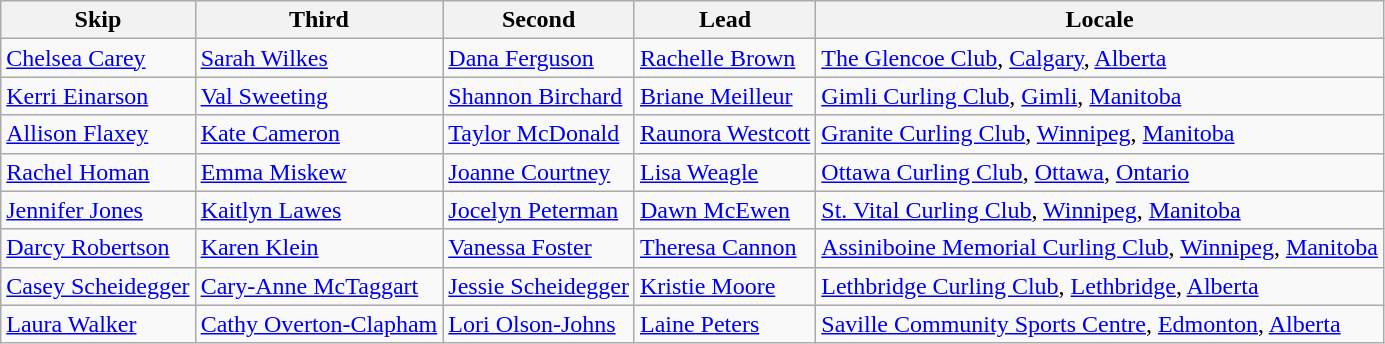<table class= "wikitable">
<tr>
<th>Skip</th>
<th>Third</th>
<th>Second</th>
<th>Lead</th>
<th>Locale</th>
</tr>
<tr>
<td><a href='#'>Chelsea Carey</a></td>
<td><a href='#'>Sarah Wilkes</a></td>
<td><a href='#'>Dana Ferguson</a></td>
<td><a href='#'>Rachelle Brown</a></td>
<td> <a href='#'>The Glencoe Club</a>, <a href='#'>Calgary</a>, <a href='#'>Alberta</a></td>
</tr>
<tr>
<td><a href='#'>Kerri Einarson</a></td>
<td><a href='#'>Val Sweeting</a></td>
<td><a href='#'>Shannon Birchard</a></td>
<td><a href='#'>Briane Meilleur</a></td>
<td> <a href='#'>Gimli Curling Club</a>, <a href='#'>Gimli</a>, <a href='#'>Manitoba</a></td>
</tr>
<tr>
<td><a href='#'>Allison Flaxey</a></td>
<td><a href='#'>Kate Cameron</a></td>
<td><a href='#'>Taylor McDonald</a></td>
<td><a href='#'>Raunora Westcott</a></td>
<td> <a href='#'>Granite Curling Club</a>, <a href='#'>Winnipeg</a>, <a href='#'>Manitoba</a></td>
</tr>
<tr>
<td><a href='#'>Rachel Homan</a></td>
<td><a href='#'>Emma Miskew</a></td>
<td><a href='#'>Joanne Courtney</a></td>
<td><a href='#'>Lisa Weagle</a></td>
<td> <a href='#'>Ottawa Curling Club</a>, <a href='#'>Ottawa</a>, <a href='#'>Ontario</a></td>
</tr>
<tr>
<td><a href='#'>Jennifer Jones</a></td>
<td><a href='#'>Kaitlyn Lawes</a></td>
<td><a href='#'>Jocelyn Peterman</a></td>
<td><a href='#'>Dawn McEwen</a></td>
<td> <a href='#'>St. Vital Curling Club</a>, <a href='#'>Winnipeg</a>, <a href='#'>Manitoba</a></td>
</tr>
<tr>
<td><a href='#'>Darcy Robertson</a></td>
<td><a href='#'>Karen Klein</a></td>
<td><a href='#'>Vanessa Foster</a></td>
<td><a href='#'>Theresa Cannon</a></td>
<td> <a href='#'>Assiniboine Memorial Curling Club</a>, <a href='#'>Winnipeg</a>, <a href='#'>Manitoba</a></td>
</tr>
<tr>
<td><a href='#'>Casey Scheidegger</a></td>
<td><a href='#'>Cary-Anne McTaggart</a></td>
<td><a href='#'>Jessie Scheidegger</a></td>
<td><a href='#'>Kristie Moore</a></td>
<td> <a href='#'>Lethbridge Curling Club</a>, <a href='#'>Lethbridge</a>, <a href='#'>Alberta</a></td>
</tr>
<tr>
<td><a href='#'>Laura Walker</a></td>
<td><a href='#'>Cathy Overton-Clapham</a></td>
<td><a href='#'>Lori Olson-Johns</a></td>
<td><a href='#'>Laine Peters</a></td>
<td> <a href='#'>Saville Community Sports Centre</a>, <a href='#'>Edmonton</a>, <a href='#'>Alberta</a></td>
</tr>
</table>
